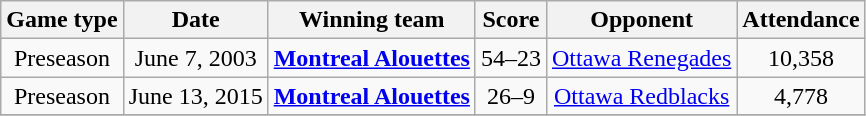<table class="wikitable" style="text-align:center">
<tr>
<th>Game type</th>
<th>Date</th>
<th>Winning team</th>
<th>Score</th>
<th>Opponent</th>
<th>Attendance</th>
</tr>
<tr>
<td>Preseason</td>
<td>June 7, 2003</td>
<td><strong><a href='#'>Montreal Alouettes</a></strong></td>
<td>54–23</td>
<td><a href='#'>Ottawa Renegades</a></td>
<td>10,358</td>
</tr>
<tr>
<td>Preseason</td>
<td>June 13, 2015</td>
<td><strong><a href='#'>Montreal Alouettes</a></strong></td>
<td>26–9</td>
<td><a href='#'>Ottawa Redblacks</a></td>
<td>4,778</td>
</tr>
<tr>
</tr>
</table>
